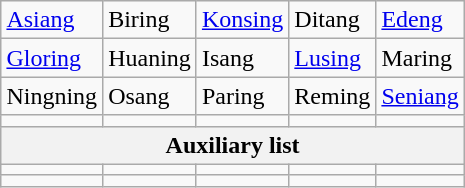<table class="wikitable" align=right>
<tr>
<td><a href='#'>Asiang</a></td>
<td>Biring</td>
<td><a href='#'>Konsing</a></td>
<td>Ditang</td>
<td><a href='#'>Edeng</a></td>
</tr>
<tr>
<td><a href='#'>Gloring</a></td>
<td>Huaning</td>
<td>Isang</td>
<td><a href='#'>Lusing</a></td>
<td>Maring</td>
</tr>
<tr>
<td>Ningning</td>
<td>Osang</td>
<td>Paring</td>
<td>Reming</td>
<td><a href='#'>Seniang</a></td>
</tr>
<tr>
<td></td>
<td></td>
<td></td>
<td></td>
<td></td>
</tr>
<tr>
<th colspan=5>Auxiliary list</th>
</tr>
<tr>
<td></td>
<td></td>
<td></td>
<td></td>
<td></td>
</tr>
<tr>
<td></td>
<td></td>
<td></td>
<td></td>
<td></td>
</tr>
</table>
